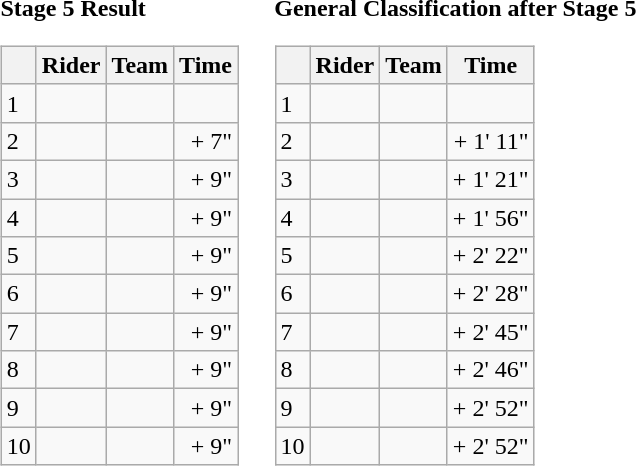<table>
<tr>
<td><strong>Stage 5 Result</strong><br><table class="wikitable">
<tr>
<th></th>
<th>Rider</th>
<th>Team</th>
<th>Time</th>
</tr>
<tr>
<td>1</td>
<td></td>
<td></td>
<td align="right"></td>
</tr>
<tr>
<td>2</td>
<td></td>
<td></td>
<td align="right">+ 7"</td>
</tr>
<tr>
<td>3</td>
<td></td>
<td></td>
<td align="right">+ 9"</td>
</tr>
<tr>
<td>4</td>
<td></td>
<td></td>
<td align="right">+ 9"</td>
</tr>
<tr>
<td>5</td>
<td></td>
<td></td>
<td align="right">+ 9"</td>
</tr>
<tr>
<td>6</td>
<td> </td>
<td></td>
<td align="right">+ 9"</td>
</tr>
<tr>
<td>7</td>
<td></td>
<td></td>
<td align="right">+ 9"</td>
</tr>
<tr>
<td>8</td>
<td></td>
<td></td>
<td align="right">+ 9"</td>
</tr>
<tr>
<td>9</td>
<td></td>
<td></td>
<td align="right">+ 9"</td>
</tr>
<tr>
<td>10</td>
<td></td>
<td></td>
<td align="right">+ 9"</td>
</tr>
</table>
</td>
<td></td>
<td><strong>General Classification after Stage 5</strong><br><table class="wikitable">
<tr>
<th></th>
<th>Rider</th>
<th>Team</th>
<th>Time</th>
</tr>
<tr>
<td>1</td>
<td> </td>
<td></td>
<td align="right"></td>
</tr>
<tr>
<td>2</td>
<td></td>
<td></td>
<td align="right">+ 1' 11"</td>
</tr>
<tr>
<td>3</td>
<td></td>
<td></td>
<td align="right">+ 1' 21"</td>
</tr>
<tr>
<td>4</td>
<td></td>
<td></td>
<td align="right">+ 1' 56"</td>
</tr>
<tr>
<td>5</td>
<td> </td>
<td></td>
<td align="right">+ 2' 22"</td>
</tr>
<tr>
<td>6</td>
<td></td>
<td></td>
<td align="right">+ 2' 28"</td>
</tr>
<tr>
<td>7</td>
<td> </td>
<td></td>
<td align="right">+ 2' 45"</td>
</tr>
<tr>
<td>8</td>
<td></td>
<td></td>
<td align="right">+ 2' 46"</td>
</tr>
<tr>
<td>9</td>
<td></td>
<td></td>
<td align="right">+ 2' 52"</td>
</tr>
<tr>
<td>10</td>
<td></td>
<td></td>
<td align="right">+ 2' 52"</td>
</tr>
</table>
</td>
</tr>
</table>
